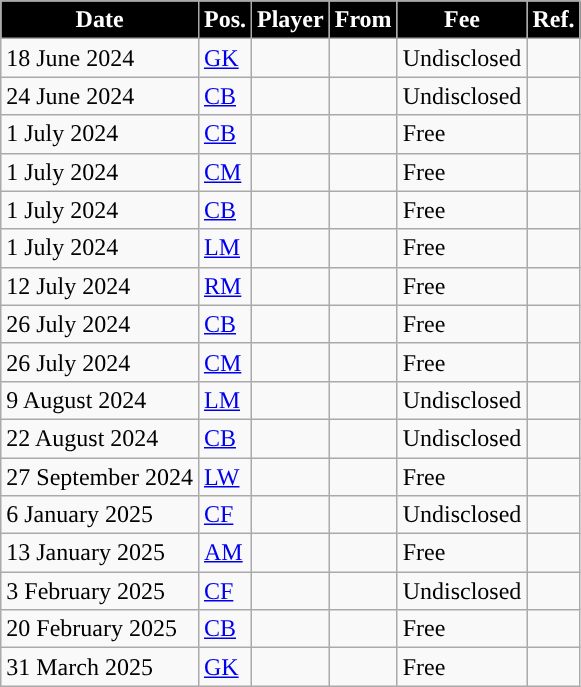<table class="wikitable plainrowheaders sortable">
<tr>
<th style="background:black; color:white; ">Date</th>
<th style="background:black; color:white; ">Pos.</th>
<th style="background:black; color:white; ">Player</th>
<th style="background:black; color:white; ">From</th>
<th style="background:black; color:white; ">Fee</th>
<th style="background:black; color:white; ">Ref.</th>
</tr>
<tr>
<td>18 June 2024</td>
<td><a href='#'>GK</a></td>
<td></td>
<td></td>
<td>Undisclosed</td>
<td></td>
</tr>
<tr>
<td>24 June 2024</td>
<td><a href='#'>CB</a></td>
<td></td>
<td></td>
<td>Undisclosed</td>
<td></td>
</tr>
<tr>
<td>1 July 2024</td>
<td><a href='#'>CB</a></td>
<td></td>
<td></td>
<td>Free</td>
<td></td>
</tr>
<tr>
<td>1 July 2024</td>
<td><a href='#'>CM</a></td>
<td></td>
<td></td>
<td>Free</td>
<td></td>
</tr>
<tr>
<td>1 July 2024</td>
<td><a href='#'>CB</a></td>
<td></td>
<td></td>
<td>Free</td>
<td></td>
</tr>
<tr>
<td>1 July 2024</td>
<td><a href='#'>LM</a></td>
<td></td>
<td></td>
<td>Free</td>
<td></td>
</tr>
<tr>
<td>12 July 2024</td>
<td><a href='#'>RM</a></td>
<td></td>
<td></td>
<td>Free</td>
<td></td>
</tr>
<tr>
<td>26 July 2024</td>
<td><a href='#'>CB</a></td>
<td></td>
<td></td>
<td>Free</td>
<td></td>
</tr>
<tr>
<td>26 July 2024</td>
<td><a href='#'>CM</a></td>
<td></td>
<td></td>
<td>Free</td>
<td></td>
</tr>
<tr>
<td>9 August 2024</td>
<td><a href='#'>LM</a></td>
<td></td>
<td></td>
<td>Undisclosed</td>
<td></td>
</tr>
<tr>
<td>22 August 2024</td>
<td><a href='#'>CB</a></td>
<td></td>
<td></td>
<td>Undisclosed</td>
<td></td>
</tr>
<tr>
<td>27 September 2024</td>
<td><a href='#'>LW</a></td>
<td></td>
<td></td>
<td>Free</td>
<td></td>
</tr>
<tr>
<td>6 January 2025</td>
<td><a href='#'>CF</a></td>
<td></td>
<td></td>
<td>Undisclosed</td>
<td></td>
</tr>
<tr>
<td>13 January 2025</td>
<td><a href='#'>AM</a></td>
<td></td>
<td></td>
<td>Free</td>
<td></td>
</tr>
<tr>
<td>3 February 2025</td>
<td><a href='#'>CF</a></td>
<td></td>
<td></td>
<td>Undisclosed</td>
<td></td>
</tr>
<tr>
<td>20 February 2025</td>
<td><a href='#'>CB</a></td>
<td></td>
<td></td>
<td>Free</td>
<td></td>
</tr>
<tr>
<td>31 March 2025</td>
<td><a href='#'>GK</a></td>
<td></td>
<td></td>
<td>Free</td>
<td></td>
</tr>
</table>
